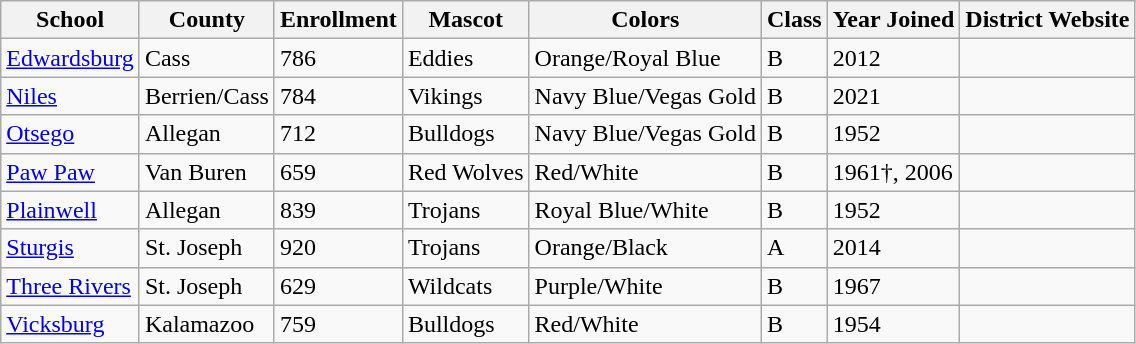<table class="wikitable sortable" border="1">
<tr>
<th>School</th>
<th>County</th>
<th>Enrollment</th>
<th>Mascot</th>
<th>Colors</th>
<th>Class</th>
<th>Year Joined </th>
<th>District Website</th>
</tr>
<tr>
<td><a href='#'>Edwardsburg</a></td>
<td>Cass</td>
<td>786</td>
<td>Eddies</td>
<td>Orange/Royal Blue</td>
<td>B</td>
<td>2012</td>
<td></td>
</tr>
<tr>
<td><a href='#'>Niles</a></td>
<td>Berrien/Cass</td>
<td>784</td>
<td>Vikings</td>
<td>Navy Blue/Vegas Gold</td>
<td>B</td>
<td>2021</td>
<td></td>
</tr>
<tr>
<td><a href='#'>Otsego</a></td>
<td>Allegan</td>
<td>712</td>
<td>Bulldogs</td>
<td>Navy Blue/Vegas Gold</td>
<td>B</td>
<td>1952</td>
<td></td>
</tr>
<tr>
<td><a href='#'>Paw Paw</a></td>
<td>Van Buren</td>
<td>659</td>
<td>Red Wolves</td>
<td>Red/White</td>
<td>B</td>
<td>1961†, 2006</td>
<td></td>
</tr>
<tr>
<td><a href='#'>Plainwell</a></td>
<td>Allegan</td>
<td>839</td>
<td>Trojans</td>
<td>Royal Blue/White</td>
<td>B</td>
<td>1952</td>
<td></td>
</tr>
<tr>
<td><a href='#'>Sturgis</a></td>
<td>St. Joseph</td>
<td>920</td>
<td>Trojans</td>
<td>Orange/Black</td>
<td>A</td>
<td>2014</td>
<td></td>
</tr>
<tr>
<td><a href='#'>Three Rivers</a></td>
<td>St. Joseph</td>
<td>629</td>
<td>Wildcats</td>
<td>Purple/White</td>
<td>B</td>
<td>1967</td>
<td></td>
</tr>
<tr>
<td><a href='#'>Vicksburg</a></td>
<td>Kalamazoo</td>
<td>759</td>
<td>Bulldogs</td>
<td>Red/White</td>
<td>B</td>
<td>1954</td>
<td></td>
</tr>
</table>
